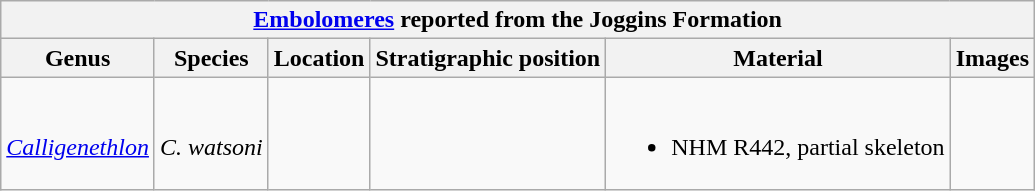<table class="wikitable sortable mw-collapsible">
<tr>
<th colspan="7" style="text-align:center;"><strong><a href='#'>Embolomeres</a> reported from the Joggins Formation</strong></th>
</tr>
<tr>
<th>Genus</th>
<th>Species</th>
<th>Location</th>
<th>Stratigraphic position</th>
<th>Material</th>
<th>Images</th>
</tr>
<tr>
<td rowspan="1"><br><em><a href='#'>Calligenethlon</a></em></td>
<td><br><em>C. watsoni</em></td>
<td></td>
<td></td>
<td><br><ul><li>NHM R442, partial skeleton</li></ul></td>
<td></td>
</tr>
</table>
